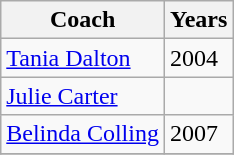<table class="wikitable collapsible">
<tr>
<th>Coach</th>
<th>Years</th>
</tr>
<tr>
<td><a href='#'>Tania Dalton</a></td>
<td>2004</td>
</tr>
<tr>
<td><a href='#'>Julie Carter</a></td>
<td></td>
</tr>
<tr>
<td><a href='#'>Belinda Colling</a></td>
<td>2007</td>
</tr>
<tr>
</tr>
</table>
